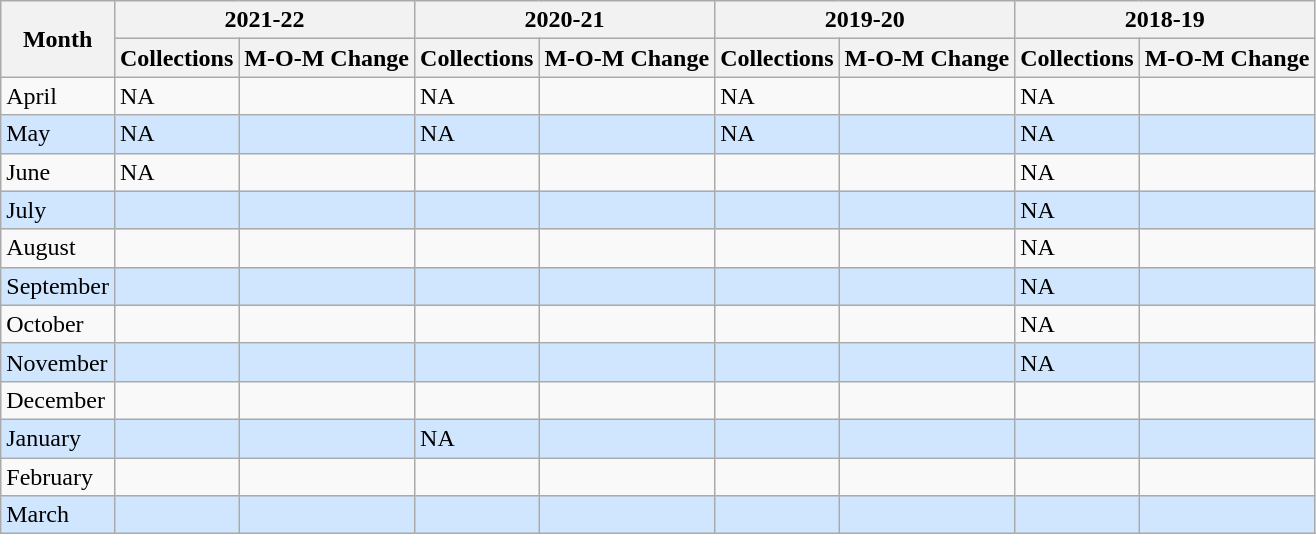<table class="wikitable sortable">
<tr>
<th rowspan="2">Month</th>
<th colspan=2>2021-22</th>
<th colspan=2>2020-21</th>
<th colspan=2>2019-20</th>
<th colspan=2>2018-19</th>
</tr>
<tr>
<th>Collections</th>
<th>M-O-M Change</th>
<th>Collections</th>
<th>M-O-M Change</th>
<th>Collections</th>
<th>M-O-M Change</th>
<th>Collections</th>
<th>M-O-M Change</th>
</tr>
<tr>
<td>April</td>
<td>NA</td>
<td></td>
<td>NA</td>
<td></td>
<td>NA</td>
<td></td>
<td>NA</td>
<td></td>
</tr>
<tr style="background:#D0E6FF">
<td>May</td>
<td>NA</td>
<td></td>
<td>NA</td>
<td></td>
<td>NA</td>
<td></td>
<td>NA</td>
<td></td>
</tr>
<tr>
<td>June</td>
<td>NA</td>
<td></td>
<td></td>
<td></td>
<td></td>
<td></td>
<td>NA</td>
<td></td>
</tr>
<tr style="background:#D0E6FF">
<td>July</td>
<td></td>
<td></td>
<td></td>
<td></td>
<td></td>
<td></td>
<td>NA</td>
<td></td>
</tr>
<tr>
<td>August</td>
<td></td>
<td></td>
<td></td>
<td></td>
<td></td>
<td></td>
<td>NA</td>
<td></td>
</tr>
<tr style="background:#D0E6FF">
<td>September</td>
<td></td>
<td></td>
<td></td>
<td></td>
<td></td>
<td></td>
<td>NA</td>
<td></td>
</tr>
<tr>
<td>October</td>
<td></td>
<td></td>
<td></td>
<td></td>
<td></td>
<td></td>
<td>NA</td>
<td></td>
</tr>
<tr style="background:#D0E6FF">
<td>November</td>
<td></td>
<td></td>
<td></td>
<td></td>
<td></td>
<td></td>
<td>NA</td>
<td></td>
</tr>
<tr>
<td>December</td>
<td></td>
<td></td>
<td></td>
<td></td>
<td></td>
<td></td>
<td></td>
<td></td>
</tr>
<tr style="background:#D0E6FF">
<td>January</td>
<td></td>
<td></td>
<td>NA</td>
<td></td>
<td></td>
<td></td>
<td></td>
<td></td>
</tr>
<tr>
<td>February</td>
<td></td>
<td></td>
<td></td>
<td></td>
<td></td>
<td></td>
<td></td>
<td></td>
</tr>
<tr style="background:#D0E6FF">
<td>March</td>
<td></td>
<td></td>
<td></td>
<td></td>
<td></td>
<td></td>
<td></td>
<td></td>
</tr>
</table>
